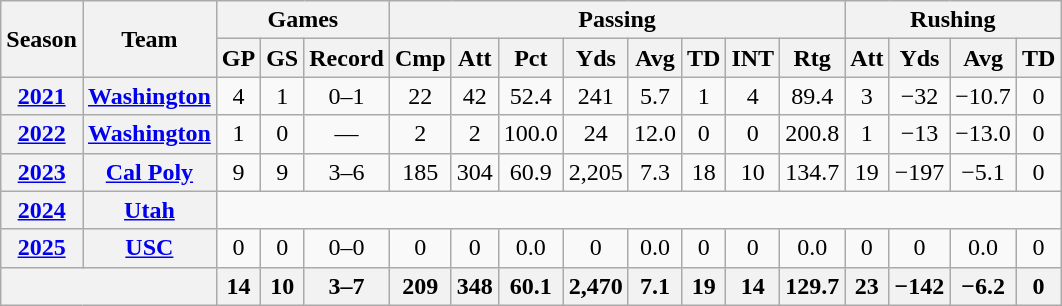<table class="wikitable" style="text-align:center;">
<tr>
<th rowspan="2">Season</th>
<th rowspan="2">Team</th>
<th colspan="3">Games</th>
<th colspan="8">Passing</th>
<th colspan="4">Rushing</th>
</tr>
<tr>
<th>GP</th>
<th>GS</th>
<th>Record</th>
<th>Cmp</th>
<th>Att</th>
<th>Pct</th>
<th>Yds</th>
<th>Avg</th>
<th>TD</th>
<th>INT</th>
<th>Rtg</th>
<th>Att</th>
<th>Yds</th>
<th>Avg</th>
<th>TD</th>
</tr>
<tr>
<th><a href='#'>2021</a></th>
<th><a href='#'>Washington</a></th>
<td>4</td>
<td>1</td>
<td>0–1</td>
<td>22</td>
<td>42</td>
<td>52.4</td>
<td>241</td>
<td>5.7</td>
<td>1</td>
<td>4</td>
<td>89.4</td>
<td>3</td>
<td>−32</td>
<td>−10.7</td>
<td>0</td>
</tr>
<tr>
<th><a href='#'>2022</a></th>
<th><a href='#'>Washington</a></th>
<td>1</td>
<td>0</td>
<td>—</td>
<td>2</td>
<td>2</td>
<td>100.0</td>
<td>24</td>
<td>12.0</td>
<td>0</td>
<td>0</td>
<td>200.8</td>
<td>1</td>
<td>−13</td>
<td>−13.0</td>
<td>0</td>
</tr>
<tr>
<th><a href='#'>2023</a></th>
<th><a href='#'>Cal Poly</a></th>
<td>9</td>
<td>9</td>
<td>3–6</td>
<td>185</td>
<td>304</td>
<td>60.9</td>
<td>2,205</td>
<td>7.3</td>
<td>18</td>
<td>10</td>
<td>134.7</td>
<td>19</td>
<td>−197</td>
<td>−5.1</td>
<td>0</td>
</tr>
<tr>
<th><a href='#'>2024</a></th>
<th><a href='#'>Utah</a></th>
<td colspan="15"></td>
</tr>
<tr>
<th><a href='#'>2025</a></th>
<th><a href='#'>USC</a></th>
<td>0</td>
<td>0</td>
<td>0–0</td>
<td>0</td>
<td>0</td>
<td>0.0</td>
<td>0</td>
<td>0.0</td>
<td>0</td>
<td>0</td>
<td>0.0</td>
<td>0</td>
<td>0</td>
<td>0.0</td>
<td>0</td>
</tr>
<tr>
<th colspan="2"></th>
<th>14</th>
<th>10</th>
<th>3–7</th>
<th>209</th>
<th>348</th>
<th>60.1</th>
<th>2,470</th>
<th>7.1</th>
<th>19</th>
<th>14</th>
<th>129.7</th>
<th>23</th>
<th>−142</th>
<th>−6.2</th>
<th>0</th>
</tr>
</table>
